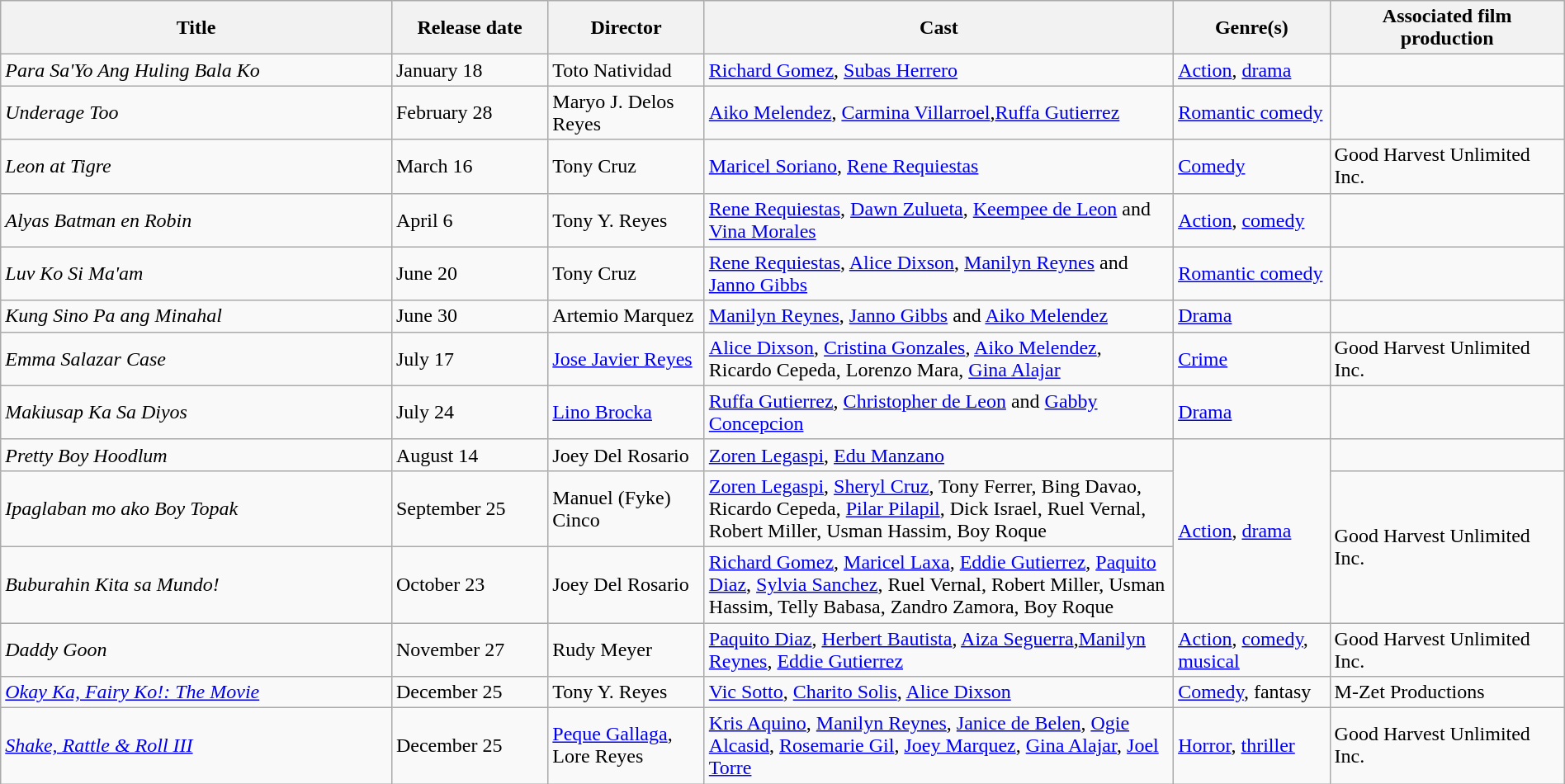<table class="wikitable" style="width:100%;">
<tr>
<th style="width:25%;">Title</th>
<th style="width:10%;">Release date</th>
<th style="width:10%;">Director</th>
<th style="width:30%;">Cast</th>
<th style="width:10%;">Genre(s)</th>
<th style="width:15%;">Associated film production</th>
</tr>
<tr>
<td><em>Para Sa'Yo Ang Huling Bala Ko</em></td>
<td>January 18</td>
<td>Toto Natividad</td>
<td><a href='#'>Richard Gomez</a>, <a href='#'>Subas Herrero</a></td>
<td><a href='#'>Action</a>, <a href='#'>drama</a></td>
<td></td>
</tr>
<tr>
<td><em>Underage Too</em></td>
<td>February 28</td>
<td>Maryo J. Delos Reyes</td>
<td><a href='#'>Aiko Melendez</a>, <a href='#'>Carmina Villarroel</a>,<a href='#'>Ruffa Gutierrez</a></td>
<td><a href='#'>Romantic comedy</a></td>
<td></td>
</tr>
<tr>
<td><em>Leon at Tigre</em></td>
<td>March 16</td>
<td>Tony Cruz</td>
<td><a href='#'>Maricel Soriano</a>, <a href='#'>Rene Requiestas</a></td>
<td><a href='#'>Comedy</a></td>
<td>Good Harvest Unlimited Inc.</td>
</tr>
<tr>
<td><em>Alyas Batman en Robin</em></td>
<td>April 6</td>
<td>Tony Y. Reyes</td>
<td><a href='#'>Rene Requiestas</a>, <a href='#'>Dawn Zulueta</a>, <a href='#'>Keempee de Leon</a> and <a href='#'>Vina Morales</a></td>
<td><a href='#'>Action</a>, <a href='#'>comedy</a></td>
<td></td>
</tr>
<tr>
<td><em>Luv Ko Si Ma'am</em></td>
<td>June 20</td>
<td>Tony Cruz</td>
<td><a href='#'>Rene Requiestas</a>, <a href='#'>Alice Dixson</a>, <a href='#'>Manilyn Reynes</a> and <a href='#'>Janno Gibbs</a></td>
<td><a href='#'>Romantic comedy</a></td>
<td></td>
</tr>
<tr>
<td><em>Kung Sino Pa ang Minahal</em></td>
<td>June 30</td>
<td>Artemio Marquez</td>
<td><a href='#'>Manilyn Reynes</a>, <a href='#'>Janno Gibbs</a> and <a href='#'>Aiko Melendez</a></td>
<td><a href='#'>Drama</a></td>
<td></td>
</tr>
<tr>
<td><em>Emma Salazar Case</em></td>
<td>July 17</td>
<td><a href='#'>Jose Javier Reyes</a></td>
<td><a href='#'>Alice Dixson</a>, <a href='#'>Cristina Gonzales</a>, <a href='#'>Aiko Melendez</a>, Ricardo Cepeda, Lorenzo Mara, <a href='#'>Gina Alajar</a></td>
<td><a href='#'>Crime</a></td>
<td>Good Harvest Unlimited Inc.</td>
</tr>
<tr>
<td><em>Makiusap Ka Sa Diyos</em></td>
<td>July 24</td>
<td><a href='#'>Lino Brocka</a></td>
<td><a href='#'>Ruffa Gutierrez</a>, <a href='#'>Christopher de Leon</a> and <a href='#'>Gabby Concepcion</a></td>
<td><a href='#'>Drama</a></td>
<td></td>
</tr>
<tr>
<td><em>Pretty Boy Hoodlum</em></td>
<td>August 14</td>
<td>Joey Del Rosario</td>
<td><a href='#'>Zoren Legaspi</a>, <a href='#'>Edu Manzano</a></td>
<td rowspan="3"><a href='#'>Action</a>, <a href='#'>drama</a></td>
<td></td>
</tr>
<tr>
<td><em>Ipaglaban mo ako Boy Topak</em></td>
<td>September 25</td>
<td>Manuel (Fyke) Cinco</td>
<td><a href='#'>Zoren Legaspi</a>, <a href='#'>Sheryl Cruz</a>, Tony Ferrer, Bing Davao, Ricardo Cepeda, <a href='#'>Pilar Pilapil</a>, Dick Israel, Ruel Vernal, Robert Miller, Usman Hassim, Boy Roque</td>
<td rowspan="2">Good Harvest Unlimited Inc.</td>
</tr>
<tr>
<td><em>Buburahin Kita sa Mundo!</em></td>
<td>October 23</td>
<td>Joey Del Rosario</td>
<td><a href='#'>Richard Gomez</a>, <a href='#'>Maricel Laxa</a>, <a href='#'>Eddie Gutierrez</a>, <a href='#'>Paquito Diaz</a>, <a href='#'>Sylvia Sanchez</a>, Ruel Vernal, Robert Miller, Usman Hassim, Telly Babasa, Zandro Zamora, Boy Roque</td>
</tr>
<tr>
<td><em>Daddy Goon</em></td>
<td>November 27</td>
<td>Rudy Meyer</td>
<td><a href='#'>Paquito Diaz</a>, <a href='#'>Herbert Bautista</a>, <a href='#'>Aiza Seguerra</a>,<a href='#'>Manilyn Reynes</a>, <a href='#'>Eddie Gutierrez</a></td>
<td><a href='#'>Action</a>, <a href='#'>comedy</a>, <a href='#'>musical</a></td>
<td>Good Harvest Unlimited Inc.</td>
</tr>
<tr>
<td><em><a href='#'>Okay Ka, Fairy Ko!: The Movie</a></em></td>
<td>December 25</td>
<td>Tony Y. Reyes</td>
<td><a href='#'>Vic Sotto</a>, <a href='#'>Charito Solis</a>, <a href='#'>Alice Dixson</a></td>
<td><a href='#'>Comedy</a>, fantasy</td>
<td>M-Zet Productions</td>
</tr>
<tr>
<td><em><a href='#'>Shake, Rattle & Roll III</a></em></td>
<td>December 25</td>
<td><a href='#'>Peque Gallaga</a>, Lore Reyes</td>
<td><a href='#'>Kris Aquino</a>, <a href='#'>Manilyn Reynes</a>, <a href='#'>Janice de Belen</a>, <a href='#'>Ogie Alcasid</a>, <a href='#'>Rosemarie Gil</a>, <a href='#'>Joey Marquez</a>, <a href='#'>Gina Alajar</a>, <a href='#'>Joel Torre</a></td>
<td><a href='#'>Horror</a>, <a href='#'>thriller</a></td>
<td>Good Harvest Unlimited Inc.</td>
</tr>
</table>
